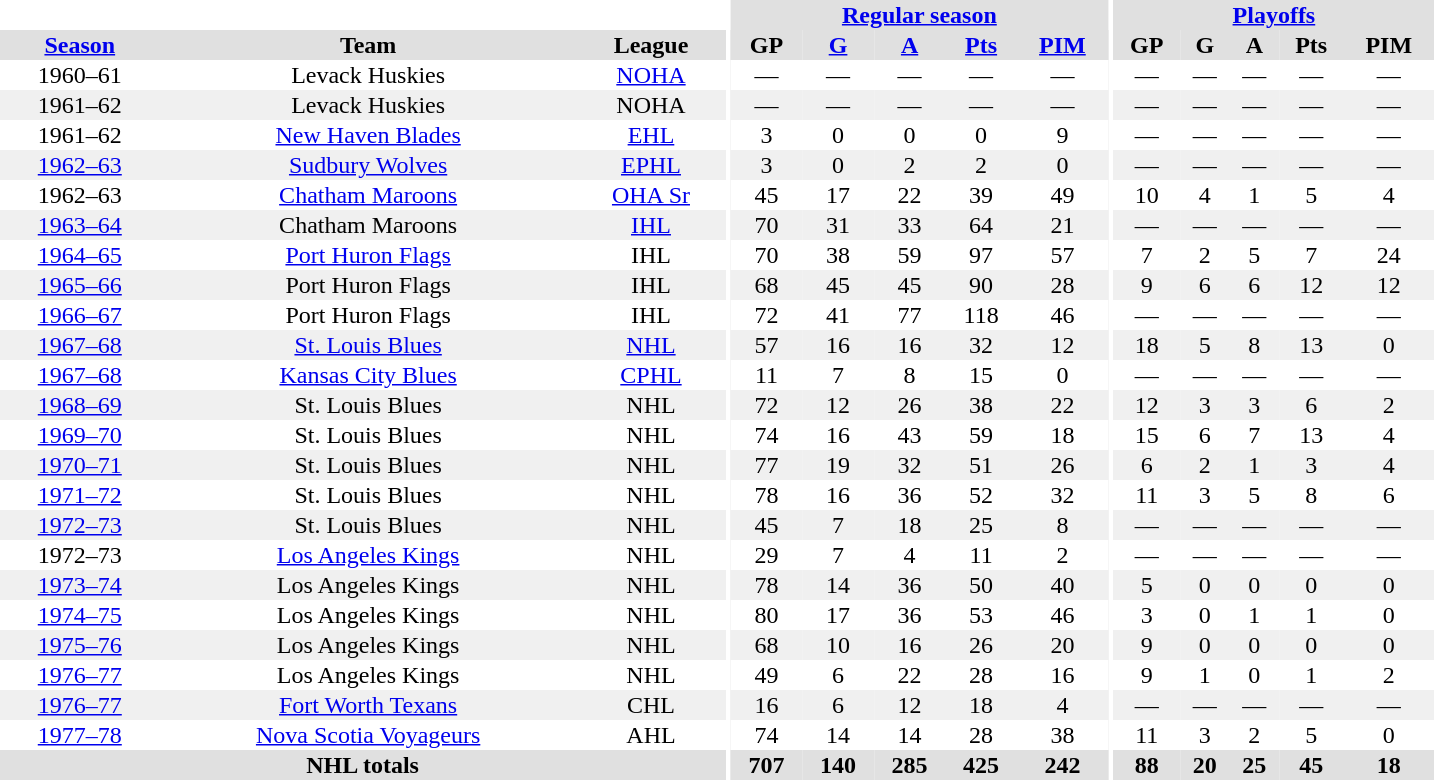<table border="0" cellpadding="1" cellspacing="0" style="text-align:center; width:60em">
<tr bgcolor="#e0e0e0">
<th colspan="3" bgcolor="#ffffff"></th>
<th rowspan="100" bgcolor="#ffffff"></th>
<th colspan="5"><a href='#'>Regular season</a></th>
<th rowspan="100" bgcolor="#ffffff"></th>
<th colspan="5"><a href='#'>Playoffs</a></th>
</tr>
<tr bgcolor="#e0e0e0">
<th><a href='#'>Season</a></th>
<th>Team</th>
<th>League</th>
<th>GP</th>
<th><a href='#'>G</a></th>
<th><a href='#'>A</a></th>
<th><a href='#'>Pts</a></th>
<th><a href='#'>PIM</a></th>
<th>GP</th>
<th>G</th>
<th>A</th>
<th>Pts</th>
<th>PIM</th>
</tr>
<tr>
<td>1960–61</td>
<td>Levack Huskies</td>
<td><a href='#'>NOHA</a></td>
<td>—</td>
<td>—</td>
<td>—</td>
<td>—</td>
<td>—</td>
<td>—</td>
<td>—</td>
<td>—</td>
<td>—</td>
<td>—</td>
</tr>
<tr bgcolor="#f0f0f0">
<td>1961–62</td>
<td>Levack Huskies</td>
<td>NOHA</td>
<td>—</td>
<td>—</td>
<td>—</td>
<td>—</td>
<td>—</td>
<td>—</td>
<td>—</td>
<td>—</td>
<td>—</td>
<td>—</td>
</tr>
<tr>
<td>1961–62</td>
<td><a href='#'>New Haven Blades</a></td>
<td><a href='#'>EHL</a></td>
<td>3</td>
<td>0</td>
<td>0</td>
<td>0</td>
<td>9</td>
<td>—</td>
<td>—</td>
<td>—</td>
<td>—</td>
<td>—</td>
<td></td>
</tr>
<tr bgcolor="#f0f0f0">
<td><a href='#'>1962–63</a></td>
<td><a href='#'>Sudbury Wolves</a></td>
<td><a href='#'>EPHL</a></td>
<td>3</td>
<td>0</td>
<td>2</td>
<td>2</td>
<td>0</td>
<td>—</td>
<td>—</td>
<td>—</td>
<td>—</td>
<td>—</td>
</tr>
<tr>
</tr>
<tr>
<td>1962–63</td>
<td><a href='#'>Chatham Maroons</a></td>
<td><a href='#'>OHA Sr</a></td>
<td>45</td>
<td>17</td>
<td>22</td>
<td>39</td>
<td>49</td>
<td>10</td>
<td>4</td>
<td>1</td>
<td>5</td>
<td>4</td>
</tr>
<tr bgcolor="#f0f0f0">
<td><a href='#'>1963–64</a></td>
<td>Chatham Maroons</td>
<td><a href='#'>IHL</a></td>
<td>70</td>
<td>31</td>
<td>33</td>
<td>64</td>
<td>21</td>
<td>—</td>
<td>—</td>
<td>—</td>
<td>—</td>
<td>—</td>
</tr>
<tr>
<td><a href='#'>1964–65</a></td>
<td><a href='#'>Port Huron Flags</a></td>
<td>IHL</td>
<td>70</td>
<td>38</td>
<td>59</td>
<td>97</td>
<td>57</td>
<td>7</td>
<td>2</td>
<td>5</td>
<td>7</td>
<td>24</td>
</tr>
<tr bgcolor="#f0f0f0">
<td><a href='#'>1965–66</a></td>
<td>Port Huron Flags</td>
<td>IHL</td>
<td>68</td>
<td>45</td>
<td>45</td>
<td>90</td>
<td>28</td>
<td>9</td>
<td>6</td>
<td>6</td>
<td>12</td>
<td>12</td>
</tr>
<tr>
<td><a href='#'>1966–67</a></td>
<td>Port Huron Flags</td>
<td>IHL</td>
<td>72</td>
<td>41</td>
<td>77</td>
<td>118</td>
<td>46</td>
<td>—</td>
<td>—</td>
<td>—</td>
<td>—</td>
<td>—</td>
</tr>
<tr bgcolor="#f0f0f0">
<td><a href='#'>1967–68</a></td>
<td><a href='#'>St. Louis Blues</a></td>
<td><a href='#'>NHL</a></td>
<td>57</td>
<td>16</td>
<td>16</td>
<td>32</td>
<td>12</td>
<td>18</td>
<td>5</td>
<td>8</td>
<td>13</td>
<td>0</td>
</tr>
<tr>
<td><a href='#'>1967–68</a></td>
<td><a href='#'>Kansas City Blues</a></td>
<td><a href='#'>CPHL</a></td>
<td>11</td>
<td>7</td>
<td>8</td>
<td>15</td>
<td>0</td>
<td>—</td>
<td>—</td>
<td>—</td>
<td>—</td>
<td>—</td>
</tr>
<tr bgcolor="#f0f0f0">
<td><a href='#'>1968–69</a></td>
<td>St. Louis Blues</td>
<td>NHL</td>
<td>72</td>
<td>12</td>
<td>26</td>
<td>38</td>
<td>22</td>
<td>12</td>
<td>3</td>
<td>3</td>
<td>6</td>
<td>2</td>
</tr>
<tr>
<td><a href='#'>1969–70</a></td>
<td>St. Louis Blues</td>
<td>NHL</td>
<td>74</td>
<td>16</td>
<td>43</td>
<td>59</td>
<td>18</td>
<td>15</td>
<td>6</td>
<td>7</td>
<td>13</td>
<td>4</td>
</tr>
<tr bgcolor="#f0f0f0">
<td><a href='#'>1970–71</a></td>
<td>St. Louis Blues</td>
<td>NHL</td>
<td>77</td>
<td>19</td>
<td>32</td>
<td>51</td>
<td>26</td>
<td>6</td>
<td>2</td>
<td>1</td>
<td>3</td>
<td>4</td>
</tr>
<tr>
<td><a href='#'>1971–72</a></td>
<td>St. Louis Blues</td>
<td>NHL</td>
<td>78</td>
<td>16</td>
<td>36</td>
<td>52</td>
<td>32</td>
<td>11</td>
<td>3</td>
<td>5</td>
<td>8</td>
<td>6</td>
</tr>
<tr bgcolor="#f0f0f0">
<td><a href='#'>1972–73</a></td>
<td>St. Louis Blues</td>
<td>NHL</td>
<td>45</td>
<td>7</td>
<td>18</td>
<td>25</td>
<td>8</td>
<td>—</td>
<td>—</td>
<td>—</td>
<td>—</td>
<td>—</td>
</tr>
<tr>
<td>1972–73</td>
<td><a href='#'>Los Angeles Kings</a></td>
<td>NHL</td>
<td>29</td>
<td>7</td>
<td>4</td>
<td>11</td>
<td>2</td>
<td>—</td>
<td>—</td>
<td>—</td>
<td>—</td>
<td>—</td>
</tr>
<tr bgcolor="#f0f0f0">
<td><a href='#'>1973–74</a></td>
<td>Los Angeles Kings</td>
<td>NHL</td>
<td>78</td>
<td>14</td>
<td>36</td>
<td>50</td>
<td>40</td>
<td>5</td>
<td>0</td>
<td>0</td>
<td>0</td>
<td>0</td>
</tr>
<tr>
<td><a href='#'>1974–75</a></td>
<td>Los Angeles Kings</td>
<td>NHL</td>
<td>80</td>
<td>17</td>
<td>36</td>
<td>53</td>
<td>46</td>
<td>3</td>
<td>0</td>
<td>1</td>
<td>1</td>
<td>0</td>
</tr>
<tr bgcolor="#f0f0f0">
<td><a href='#'>1975–76</a></td>
<td>Los Angeles Kings</td>
<td>NHL</td>
<td>68</td>
<td>10</td>
<td>16</td>
<td>26</td>
<td>20</td>
<td>9</td>
<td>0</td>
<td>0</td>
<td>0</td>
<td>0</td>
</tr>
<tr>
<td><a href='#'>1976–77</a></td>
<td>Los Angeles Kings</td>
<td>NHL</td>
<td>49</td>
<td>6</td>
<td>22</td>
<td>28</td>
<td>16</td>
<td>9</td>
<td>1</td>
<td>0</td>
<td>1</td>
<td>2</td>
</tr>
<tr bgcolor="#f0f0f0">
<td><a href='#'>1976–77</a></td>
<td><a href='#'>Fort Worth Texans</a></td>
<td>CHL</td>
<td>16</td>
<td>6</td>
<td>12</td>
<td>18</td>
<td>4</td>
<td>—</td>
<td>—</td>
<td>—</td>
<td>—</td>
<td>—</td>
</tr>
<tr>
<td><a href='#'>1977–78</a></td>
<td><a href='#'>Nova Scotia Voyageurs</a></td>
<td>AHL</td>
<td>74</td>
<td>14</td>
<td>14</td>
<td>28</td>
<td>38</td>
<td>11</td>
<td>3</td>
<td>2</td>
<td>5</td>
<td>0</td>
</tr>
<tr bgcolor="#e0e0e0">
<th colspan="3">NHL totals</th>
<th>707</th>
<th>140</th>
<th>285</th>
<th>425</th>
<th>242</th>
<th>88</th>
<th>20</th>
<th>25</th>
<th>45</th>
<th>18</th>
</tr>
</table>
